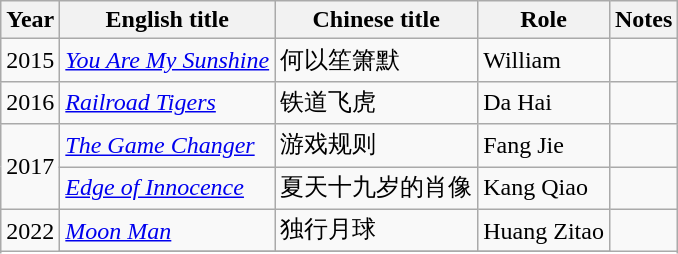<table class="wikitable">
<tr>
<th>Year</th>
<th>English title</th>
<th>Chinese title</th>
<th>Role</th>
<th>Notes</th>
</tr>
<tr>
<td rowspan="1">2015</td>
<td><em><a href='#'>You Are My Sunshine</a></em></td>
<td>何以笙箫默</td>
<td>William</td>
<td></td>
</tr>
<tr>
<td rowspan="1">2016</td>
<td><em><a href='#'>Railroad Tigers</a></em></td>
<td>铁道飞虎</td>
<td>Da Hai</td>
<td></td>
</tr>
<tr>
<td rowspan="2">2017</td>
<td><em><a href='#'>The Game Changer</a></em></td>
<td>游戏规则</td>
<td>Fang Jie</td>
<td></td>
</tr>
<tr>
<td><em><a href='#'>Edge of Innocence</a></em></td>
<td>夏天十九岁的肖像</td>
<td>Kang Qiao</td>
<td></td>
</tr>
<tr>
<td rowspan="2">2022</td>
<td><em><a href='#'>Moon Man</a></em></td>
<td>独行月球</td>
<td>Huang Zitao</td>
</tr>
<tr>
</tr>
</table>
